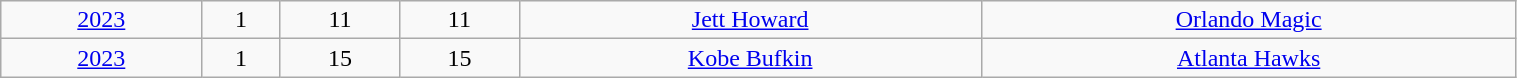<table class="wikitable" width="80%">
<tr align="center" bgcolor="">
<td><a href='#'>2023</a></td>
<td>1</td>
<td>11</td>
<td>11</td>
<td><a href='#'>Jett Howard</a></td>
<td><a href='#'>Orlando Magic</a></td>
</tr>
<tr align="center" bgcolor="">
<td><a href='#'>2023</a></td>
<td>1</td>
<td>15</td>
<td>15</td>
<td><a href='#'>Kobe Bufkin</a></td>
<td><a href='#'>Atlanta Hawks</a></td>
</tr>
</table>
